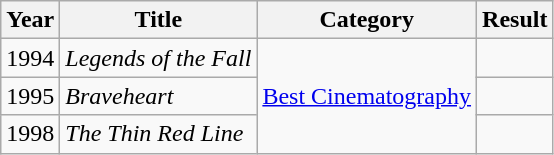<table class="wikitable">
<tr>
<th>Year</th>
<th>Title</th>
<th>Category</th>
<th>Result</th>
</tr>
<tr>
<td>1994</td>
<td><em>Legends of the Fall</em></td>
<td rowspan=3><a href='#'>Best Cinematography</a></td>
<td></td>
</tr>
<tr>
<td>1995</td>
<td><em>Braveheart</em></td>
<td></td>
</tr>
<tr>
<td>1998</td>
<td><em>The Thin Red Line</em></td>
<td></td>
</tr>
</table>
